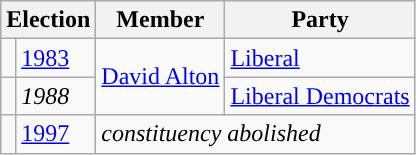<table class="wikitable">
<tr>
<th colspan="2">Election</th>
<th>Member</th>
<th>Party</th>
</tr>
<tr>
<td style="color:inherit;background-color: "></td>
<td><a href='#'>1983</a></td>
<td rowspan="2"><a href='#'>David Alton</a></td>
<td><a href='#'>Liberal</a></td>
</tr>
<tr>
<td style="color:inherit;background-color: "></td>
<td><em>1988</em></td>
<td><a href='#'>Liberal Democrats</a></td>
</tr>
<tr>
<td></td>
<td><a href='#'>1997</a></td>
<td colspan="2"><em>constituency abolished</em></td>
</tr>
</table>
